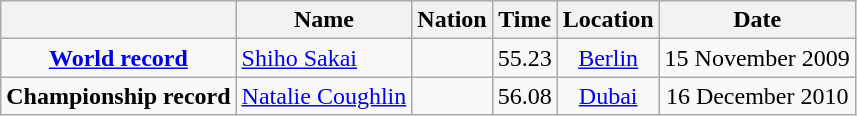<table class=wikitable style=text-align:center>
<tr>
<th></th>
<th>Name</th>
<th>Nation</th>
<th>Time</th>
<th>Location</th>
<th>Date</th>
</tr>
<tr>
<td><strong><a href='#'>World record</a></strong></td>
<td align=left><a href='#'>Shiho Sakai</a></td>
<td align=left></td>
<td align=left>55.23</td>
<td><a href='#'>Berlin</a></td>
<td>15 November 2009</td>
</tr>
<tr>
<td><strong>Championship record</strong></td>
<td align=left><a href='#'>Natalie Coughlin</a></td>
<td align=left></td>
<td align=left>56.08</td>
<td><a href='#'>Dubai</a></td>
<td>16 December 2010</td>
</tr>
</table>
